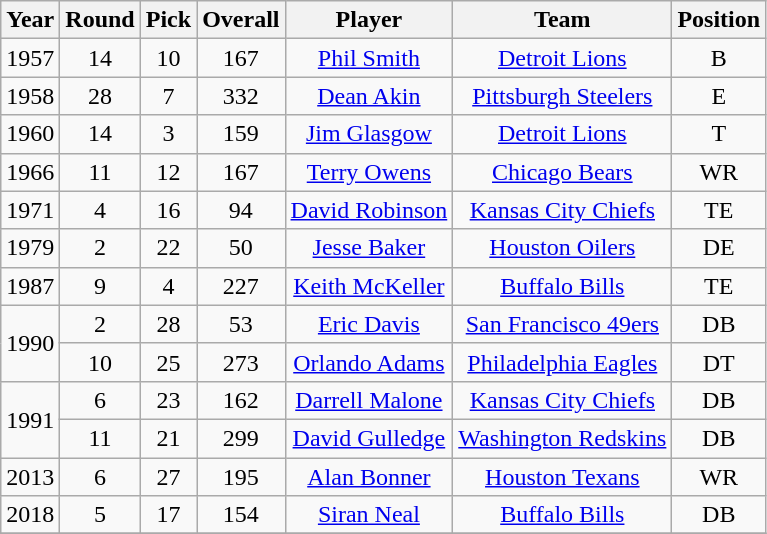<table class="wikitable sortable" style="text-align: center;">
<tr>
<th>Year</th>
<th>Round</th>
<th>Pick</th>
<th>Overall</th>
<th>Player</th>
<th>Team</th>
<th>Position</th>
</tr>
<tr>
<td>1957</td>
<td>14</td>
<td>10</td>
<td>167</td>
<td><a href='#'>Phil Smith</a></td>
<td><a href='#'>Detroit Lions</a></td>
<td>B</td>
</tr>
<tr>
<td>1958</td>
<td>28</td>
<td>7</td>
<td>332</td>
<td><a href='#'>Dean Akin</a></td>
<td><a href='#'>Pittsburgh Steelers</a></td>
<td>E</td>
</tr>
<tr>
<td>1960</td>
<td>14</td>
<td>3</td>
<td>159</td>
<td><a href='#'>Jim Glasgow</a></td>
<td><a href='#'>Detroit Lions</a></td>
<td>T</td>
</tr>
<tr>
<td>1966</td>
<td>11</td>
<td>12</td>
<td>167</td>
<td><a href='#'>Terry Owens</a></td>
<td><a href='#'>Chicago Bears</a></td>
<td>WR</td>
</tr>
<tr>
<td>1971</td>
<td>4</td>
<td>16</td>
<td>94</td>
<td><a href='#'>David Robinson</a></td>
<td><a href='#'>Kansas City Chiefs</a></td>
<td>TE</td>
</tr>
<tr>
<td>1979</td>
<td>2</td>
<td>22</td>
<td>50</td>
<td><a href='#'>Jesse Baker</a></td>
<td><a href='#'>Houston Oilers</a></td>
<td>DE</td>
</tr>
<tr>
<td>1987</td>
<td>9</td>
<td>4</td>
<td>227</td>
<td><a href='#'>Keith McKeller</a></td>
<td><a href='#'>Buffalo Bills</a></td>
<td>TE</td>
</tr>
<tr>
<td rowspan="2">1990</td>
<td>2</td>
<td>28</td>
<td>53</td>
<td><a href='#'>Eric Davis</a></td>
<td><a href='#'>San Francisco 49ers</a></td>
<td>DB</td>
</tr>
<tr>
<td>10</td>
<td>25</td>
<td>273</td>
<td><a href='#'>Orlando Adams</a></td>
<td><a href='#'>Philadelphia Eagles</a></td>
<td>DT</td>
</tr>
<tr>
<td rowspan="2">1991</td>
<td>6</td>
<td>23</td>
<td>162</td>
<td><a href='#'>Darrell Malone</a></td>
<td><a href='#'>Kansas City Chiefs</a></td>
<td>DB</td>
</tr>
<tr>
<td>11</td>
<td>21</td>
<td>299</td>
<td><a href='#'>David Gulledge</a></td>
<td><a href='#'>Washington Redskins</a></td>
<td>DB</td>
</tr>
<tr>
<td>2013</td>
<td>6</td>
<td>27</td>
<td>195</td>
<td><a href='#'>Alan Bonner</a></td>
<td><a href='#'>Houston Texans</a></td>
<td>WR</td>
</tr>
<tr>
<td>2018</td>
<td>5</td>
<td>17</td>
<td>154</td>
<td><a href='#'>Siran Neal</a></td>
<td><a href='#'>Buffalo Bills</a></td>
<td>DB</td>
</tr>
<tr>
</tr>
</table>
